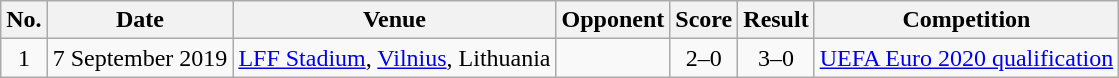<table class="wikitable sortable">
<tr>
<th scope="col">No.</th>
<th scope="col">Date</th>
<th scope="col">Venue</th>
<th scope="col">Opponent</th>
<th scope="col">Score</th>
<th scope="col">Result</th>
<th scope="col">Competition</th>
</tr>
<tr>
<td align="center">1</td>
<td>7 September 2019</td>
<td><a href='#'>LFF Stadium</a>, <a href='#'>Vilnius</a>, Lithuania</td>
<td></td>
<td align="center">2–0</td>
<td align="center">3–0</td>
<td><a href='#'>UEFA Euro 2020 qualification</a></td>
</tr>
</table>
